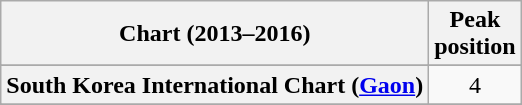<table class="wikitable sortable plainrowheaders" style="text-align:center">
<tr>
<th>Chart (2013–2016)</th>
<th>Peak<br>position</th>
</tr>
<tr>
</tr>
<tr>
</tr>
<tr>
<th scope="row">South Korea International Chart (<a href='#'>Gaon</a>)</th>
<td>4</td>
</tr>
<tr>
</tr>
<tr>
</tr>
</table>
